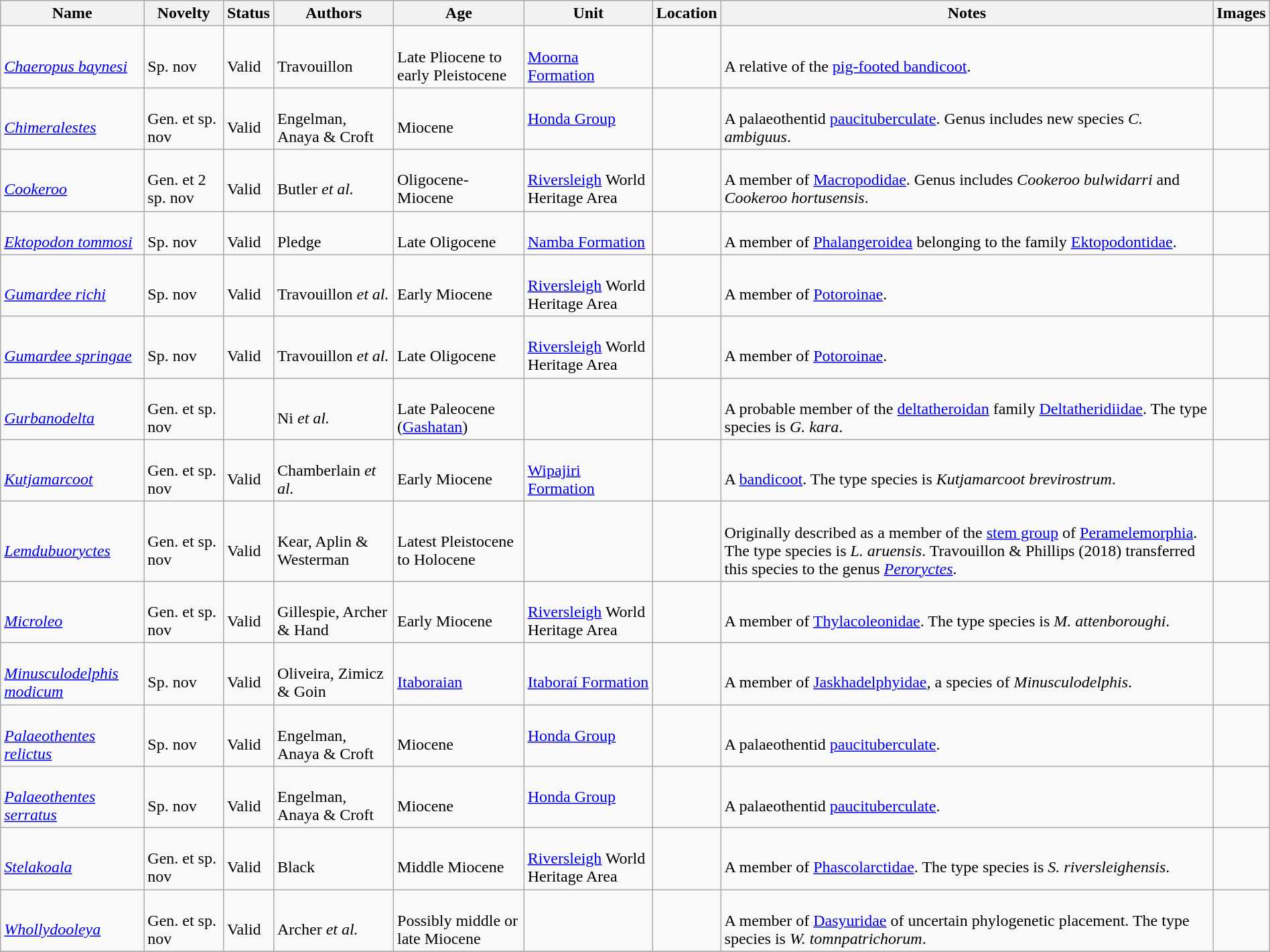<table class="wikitable sortable" align="center" width="100%">
<tr>
<th>Name</th>
<th>Novelty</th>
<th>Status</th>
<th>Authors</th>
<th>Age</th>
<th>Unit</th>
<th>Location</th>
<th>Notes</th>
<th>Images</th>
</tr>
<tr>
<td><br><em><a href='#'>Chaeropus baynesi</a></em></td>
<td><br>Sp. nov</td>
<td><br>Valid</td>
<td><br>Travouillon</td>
<td><br>Late Pliocene to early Pleistocene</td>
<td><br><a href='#'>Moorna Formation</a></td>
<td><br></td>
<td><br>A relative of the <a href='#'>pig-footed bandicoot</a>.</td>
<td></td>
</tr>
<tr>
<td><br><em><a href='#'>Chimeralestes</a></em></td>
<td><br>Gen. et sp. nov</td>
<td><br>Valid</td>
<td><br>Engelman, Anaya & Croft</td>
<td><br>Miocene</td>
<td><a href='#'>Honda Group</a></td>
<td><br></td>
<td><br>A palaeothentid <a href='#'>paucituberculate</a>. Genus includes new species <em>C. ambiguus</em>.</td>
<td></td>
</tr>
<tr>
<td><br><em><a href='#'>Cookeroo</a></em></td>
<td><br>Gen. et 2 sp. nov</td>
<td><br>Valid</td>
<td><br>Butler <em>et al.</em></td>
<td><br>Oligocene-Miocene</td>
<td><br><a href='#'>Riversleigh</a> World Heritage Area</td>
<td><br></td>
<td><br>A member of <a href='#'>Macropodidae</a>. Genus includes <em>Cookeroo bulwidarri</em> and <em>Cookeroo hortusensis</em>.</td>
<td></td>
</tr>
<tr>
<td><br><em><a href='#'>Ektopodon tommosi</a></em></td>
<td><br>Sp. nov</td>
<td><br>Valid</td>
<td><br>Pledge</td>
<td><br>Late Oligocene</td>
<td><br><a href='#'>Namba Formation</a></td>
<td><br></td>
<td><br>A member of <a href='#'>Phalangeroidea</a> belonging to the family <a href='#'>Ektopodontidae</a>.</td>
<td></td>
</tr>
<tr>
<td><br><em><a href='#'>Gumardee richi</a></em></td>
<td><br>Sp. nov</td>
<td><br>Valid</td>
<td><br>Travouillon <em>et al.</em></td>
<td><br>Early Miocene</td>
<td><br><a href='#'>Riversleigh</a> World Heritage Area</td>
<td><br></td>
<td><br>A member of <a href='#'>Potoroinae</a>.</td>
<td></td>
</tr>
<tr>
<td><br><em><a href='#'>Gumardee springae</a></em></td>
<td><br>Sp. nov</td>
<td><br>Valid</td>
<td><br>Travouillon <em>et al.</em></td>
<td><br>Late Oligocene</td>
<td><br><a href='#'>Riversleigh</a> World Heritage Area</td>
<td><br></td>
<td><br>A member of <a href='#'>Potoroinae</a>.</td>
<td></td>
</tr>
<tr>
<td><br><em><a href='#'>Gurbanodelta</a></em></td>
<td><br>Gen. et sp. nov</td>
<td></td>
<td><br>Ni <em>et al.</em></td>
<td><br>Late Paleocene (<a href='#'>Gashatan</a>)</td>
<td></td>
<td><br></td>
<td><br>A probable member of the <a href='#'>deltatheroidan</a> family <a href='#'>Deltatheridiidae</a>. The type species is <em>G. kara</em>.</td>
<td></td>
</tr>
<tr>
<td><br><em><a href='#'>Kutjamarcoot</a></em></td>
<td><br>Gen. et sp. nov</td>
<td><br>Valid</td>
<td><br>Chamberlain <em>et al.</em></td>
<td><br>Early Miocene</td>
<td><br><a href='#'>Wipajiri Formation</a></td>
<td><br></td>
<td><br>A <a href='#'>bandicoot</a>. The type species is <em>Kutjamarcoot brevirostrum</em>.</td>
<td></td>
</tr>
<tr>
<td><br><em><a href='#'>Lemdubuoryctes</a></em></td>
<td><br>Gen. et sp. nov</td>
<td><br>Valid</td>
<td><br>Kear, Aplin & Westerman</td>
<td><br>Latest Pleistocene to Holocene</td>
<td></td>
<td><br></td>
<td><br>Originally described as a member of the <a href='#'>stem group</a> of <a href='#'>Peramelemorphia</a>. The type species is <em>L. aruensis</em>. Travouillon & Phillips (2018) transferred this species to the genus <em><a href='#'>Peroryctes</a></em>.</td>
<td></td>
</tr>
<tr>
<td><br><em><a href='#'>Microleo</a></em></td>
<td><br>Gen. et sp. nov</td>
<td><br>Valid</td>
<td><br>Gillespie, Archer & Hand</td>
<td><br>Early Miocene</td>
<td><br><a href='#'>Riversleigh</a> World Heritage Area</td>
<td><br></td>
<td><br>A member of <a href='#'>Thylacoleonidae</a>. The type species is <em>M. attenboroughi</em>.</td>
<td></td>
</tr>
<tr>
<td><br><em><a href='#'>Minusculodelphis modicum</a></em></td>
<td><br>Sp. nov</td>
<td><br>Valid</td>
<td><br>Oliveira, Zimicz & Goin</td>
<td><br><a href='#'>Itaboraian</a></td>
<td><br><a href='#'>Itaboraí Formation</a></td>
<td><br></td>
<td><br>A member of <a href='#'>Jaskhadelphyidae</a>, a species of <em>Minusculodelphis</em>.</td>
<td></td>
</tr>
<tr>
<td><br><em><a href='#'>Palaeothentes relictus</a></em></td>
<td><br>Sp. nov</td>
<td><br>Valid</td>
<td><br>Engelman, Anaya & Croft</td>
<td><br>Miocene</td>
<td><a href='#'>Honda Group</a></td>
<td><br></td>
<td><br>A palaeothentid <a href='#'>paucituberculate</a>.</td>
<td></td>
</tr>
<tr>
<td><br><em><a href='#'>Palaeothentes serratus</a></em></td>
<td><br>Sp. nov</td>
<td><br>Valid</td>
<td><br>Engelman, Anaya & Croft</td>
<td><br>Miocene</td>
<td><a href='#'>Honda Group</a></td>
<td><br></td>
<td><br>A palaeothentid <a href='#'>paucituberculate</a>.</td>
<td></td>
</tr>
<tr>
<td><br><em><a href='#'>Stelakoala</a></em></td>
<td><br>Gen. et sp. nov</td>
<td><br>Valid</td>
<td><br>Black</td>
<td><br>Middle Miocene</td>
<td><br><a href='#'>Riversleigh</a> World Heritage Area</td>
<td><br></td>
<td><br>A member of <a href='#'>Phascolarctidae</a>. The type species is <em>S. riversleighensis</em>.</td>
<td></td>
</tr>
<tr>
<td><br><em><a href='#'>Whollydooleya</a></em></td>
<td><br>Gen. et sp. nov</td>
<td><br>Valid</td>
<td><br>Archer <em>et al.</em></td>
<td><br>Possibly middle or late Miocene</td>
<td></td>
<td><br></td>
<td><br>A member of <a href='#'>Dasyuridae</a> of uncertain phylogenetic placement. The type species is <em>W. tomnpatrichorum</em>.</td>
<td></td>
</tr>
<tr>
</tr>
</table>
